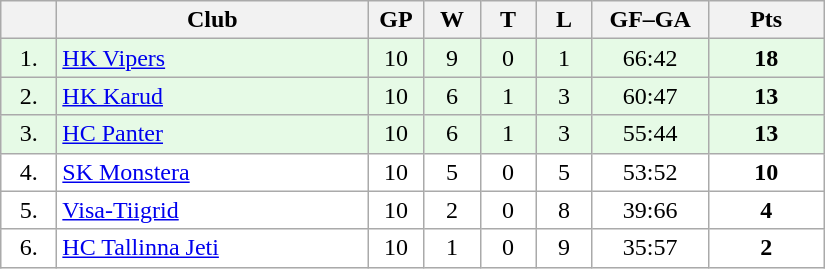<table class="wikitable">
<tr>
<th width="30"></th>
<th width="200">Club</th>
<th width="30">GP</th>
<th width="30">W</th>
<th width="30">T</th>
<th width="30">L</th>
<th width="70">GF–GA</th>
<th width="70">Pts</th>
</tr>
<tr bgcolor="#e6fae6" align="center">
<td>1.</td>
<td align="left"><a href='#'>HK Vipers</a></td>
<td>10</td>
<td>9</td>
<td>0</td>
<td>1</td>
<td>66:42</td>
<td><strong>18</strong></td>
</tr>
<tr bgcolor="#e6fae6" align="center">
<td>2.</td>
<td align="left"><a href='#'>HK Karud</a></td>
<td>10</td>
<td>6</td>
<td>1</td>
<td>3</td>
<td>60:47</td>
<td><strong>13</strong></td>
</tr>
<tr bgcolor="#e6fae6" align="center">
<td>3.</td>
<td align="left"><a href='#'>HC Panter</a></td>
<td>10</td>
<td>6</td>
<td>1</td>
<td>3</td>
<td>55:44</td>
<td><strong>13</strong></td>
</tr>
<tr bgcolor="#FFFFFF" align="center">
<td>4.</td>
<td align="left"><a href='#'>SK Monstera</a></td>
<td>10</td>
<td>5</td>
<td>0</td>
<td>5</td>
<td>53:52</td>
<td><strong>10</strong></td>
</tr>
<tr bgcolor="#FFFFFF" align="center">
<td>5.</td>
<td align="left"><a href='#'>Visa-Tiigrid</a></td>
<td>10</td>
<td>2</td>
<td>0</td>
<td>8</td>
<td>39:66</td>
<td><strong>4</strong></td>
</tr>
<tr bgcolor="#FFFFFF" align="center">
<td>6.</td>
<td align="left"><a href='#'>HC Tallinna Jeti</a></td>
<td>10</td>
<td>1</td>
<td>0</td>
<td>9</td>
<td>35:57</td>
<td><strong>2</strong></td>
</tr>
</table>
